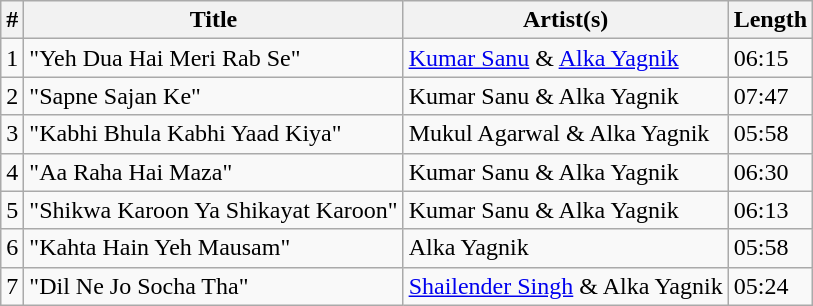<table class="wikitable sortable">
<tr>
<th>#</th>
<th>Title</th>
<th>Artist(s)</th>
<th>Length</th>
</tr>
<tr>
<td>1</td>
<td>"Yeh Dua Hai Meri Rab Se"</td>
<td><a href='#'>Kumar Sanu</a> & <a href='#'>Alka Yagnik</a></td>
<td>06:15</td>
</tr>
<tr>
<td>2</td>
<td>"Sapne Sajan Ke"</td>
<td>Kumar Sanu & Alka Yagnik</td>
<td>07:47</td>
</tr>
<tr>
<td>3</td>
<td>"Kabhi Bhula Kabhi Yaad Kiya"</td>
<td>Mukul Agarwal & Alka Yagnik</td>
<td>05:58</td>
</tr>
<tr>
<td>4</td>
<td>"Aa Raha Hai Maza"</td>
<td>Kumar Sanu & Alka Yagnik</td>
<td>06:30</td>
</tr>
<tr>
<td>5</td>
<td>"Shikwa Karoon Ya Shikayat Karoon"</td>
<td>Kumar Sanu & Alka Yagnik</td>
<td>06:13</td>
</tr>
<tr>
<td>6</td>
<td>"Kahta Hain Yeh Mausam"</td>
<td>Alka Yagnik</td>
<td>05:58</td>
</tr>
<tr>
<td>7</td>
<td>"Dil Ne Jo Socha Tha"</td>
<td><a href='#'>Shailender Singh</a> & Alka Yagnik</td>
<td>05:24</td>
</tr>
</table>
